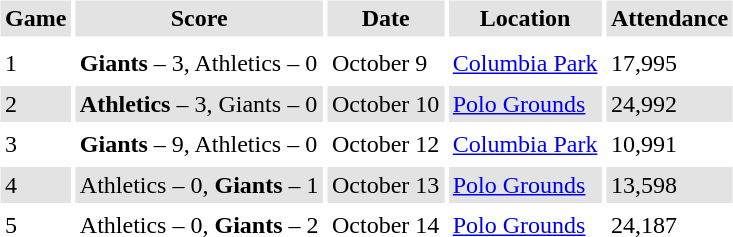<table border="0" cellspacing="3" cellpadding="3">
<tr style="background: #e3e3e3;">
<th>Game</th>
<th>Score</th>
<th>Date</th>
<th>Location</th>
<th>Attendance</th>
</tr>
<tr style="background: #e3e3e3;">
</tr>
<tr>
<td>1</td>
<td><strong>Giants</strong> – 3, Athletics – 0</td>
<td>October 9</td>
<td><a href='#'>Columbia Park</a></td>
<td>17,995</td>
</tr>
<tr style="background: #e3e3e3;">
<td>2</td>
<td><strong>Athletics</strong> – 3, Giants – 0</td>
<td>October 10</td>
<td><a href='#'>Polo Grounds</a></td>
<td>24,992</td>
</tr>
<tr>
<td>3</td>
<td><strong>Giants</strong> – 9, Athletics – 0</td>
<td>October 12</td>
<td><a href='#'>Columbia Park</a></td>
<td>10,991</td>
</tr>
<tr style="background: #e3e3e3;">
<td>4</td>
<td>Athletics – 0, <strong>Giants</strong> – 1</td>
<td>October 13</td>
<td><a href='#'>Polo Grounds</a></td>
<td>13,598</td>
</tr>
<tr>
<td>5</td>
<td>Athletics – 0, <strong>Giants</strong> – 2</td>
<td>October 14</td>
<td><a href='#'>Polo Grounds</a></td>
<td>24,187</td>
</tr>
</table>
